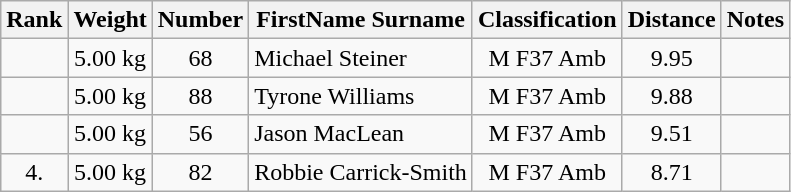<table class="wikitable sortable" style="text-align:center">
<tr>
<th>Rank</th>
<th>Weight</th>
<th>Number</th>
<th>FirstName Surname</th>
<th>Classification</th>
<th>Distance</th>
<th>Notes</th>
</tr>
<tr>
<td></td>
<td>5.00 kg</td>
<td>68</td>
<td style="text-align:left"> Michael Steiner</td>
<td>M F37 Amb</td>
<td>9.95</td>
<td></td>
</tr>
<tr>
<td></td>
<td>5.00 kg</td>
<td>88</td>
<td style="text-align:left"> Tyrone Williams</td>
<td>M F37 Amb</td>
<td>9.88</td>
<td></td>
</tr>
<tr>
<td></td>
<td>5.00 kg</td>
<td>56</td>
<td style="text-align:left"> Jason MacLean</td>
<td>M F37 Amb</td>
<td>9.51</td>
<td></td>
</tr>
<tr>
<td>4.</td>
<td>5.00 kg</td>
<td>82</td>
<td style="text-align:left"> Robbie Carrick-Smith</td>
<td>M F37 Amb</td>
<td>8.71</td>
<td></td>
</tr>
</table>
